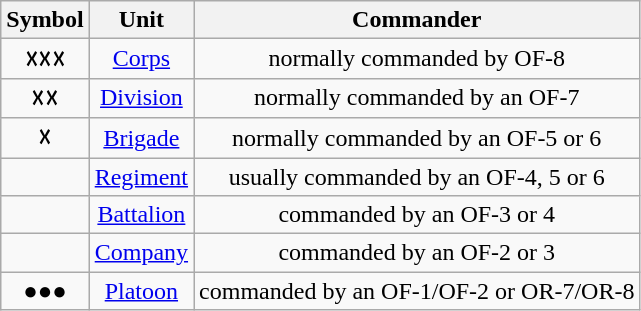<table class="wikitable" style="text-align:center;">
<tr>
<th>Symbol</th>
<th>Unit</th>
<th>Commander</th>
</tr>
<tr>
<td><strong>☓☓☓</strong></td>
<td><a href='#'>Corps</a></td>
<td>normally commanded by OF-8</td>
</tr>
<tr>
<td><strong>☓☓</strong></td>
<td><a href='#'>Division</a></td>
<td>normally commanded by an OF-7</td>
</tr>
<tr>
<td><strong>☓</strong></td>
<td><a href='#'>Brigade</a></td>
<td>normally commanded by an OF-5 or 6</td>
</tr>
<tr>
<td><strong></strong></td>
<td><a href='#'>Regiment</a></td>
<td>usually commanded by an OF-4, 5 or 6</td>
</tr>
<tr>
<td><strong></strong></td>
<td><a href='#'>Battalion</a></td>
<td>commanded by an OF-3 or 4</td>
</tr>
<tr>
<td><strong></strong></td>
<td><a href='#'>Company</a></td>
<td>commanded by an OF-2 or 3</td>
</tr>
<tr>
<td>●●●</td>
<td><a href='#'>Platoon</a></td>
<td>commanded by an OF-1/OF-2 or OR-7/OR-8</td>
</tr>
</table>
